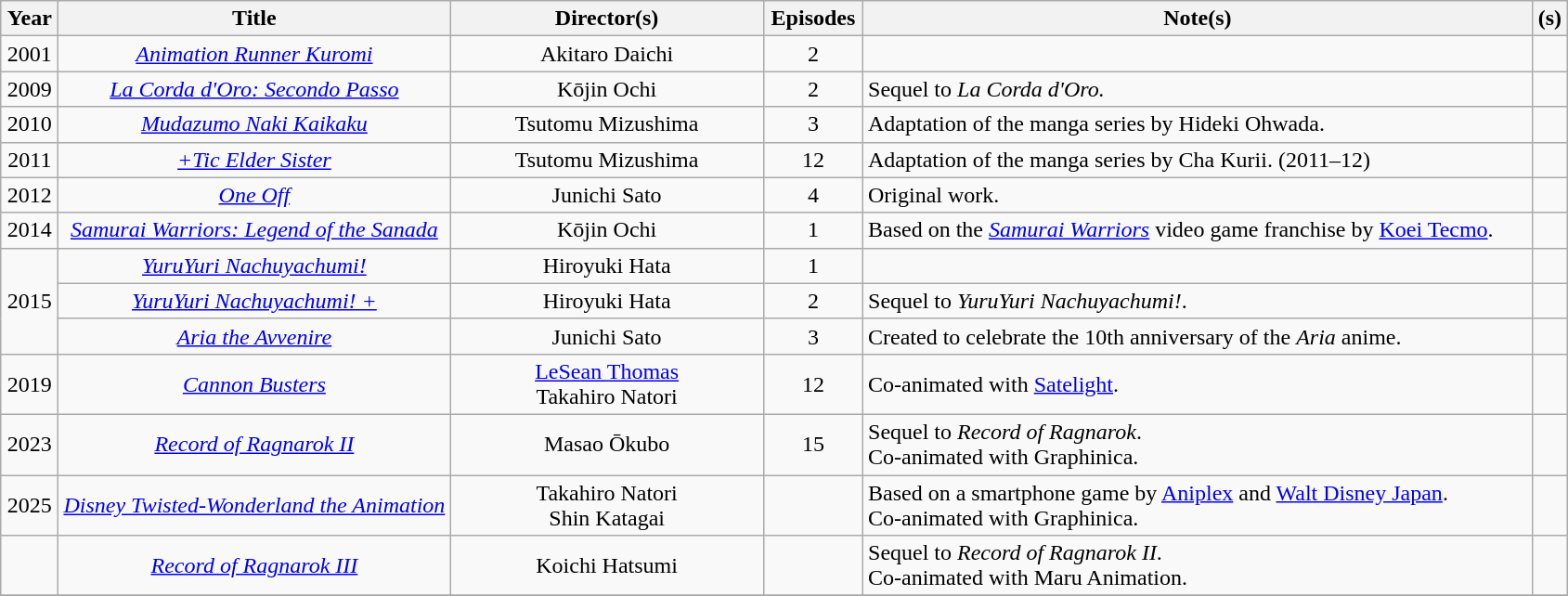<table class="wikitable sortable" style="text-align:center; margin=auto; ">
<tr>
<th scope="col">Year</th>
<th scope="col" width=25%>Title</th>
<th scope="col" width=20%>Director(s)</th>
<th scope="col" class="unsortable">Episodes</th>
<th scope="col" class="unsortable">Note(s)</th>
<th scope="col" class="unsortable">(s)</th>
</tr>
<tr>
<td>2001</td>
<td><em><a href='#'>Animation Runner Kuromi</a></em></td>
<td>Akitaro Daichi</td>
<td>2</td>
<td style="text-align:left;"></td>
<td></td>
</tr>
<tr>
<td>2009</td>
<td><em><a href='#'>La Corda d'Oro: Secondo Passo</a></em></td>
<td>Kōjin Ochi</td>
<td>2</td>
<td style="text-align:left;">Sequel to <em>La Corda d'Oro.</em></td>
<td></td>
</tr>
<tr>
<td>2010</td>
<td><em><a href='#'>Mudazumo Naki Kaikaku</a></em></td>
<td>Tsutomu Mizushima</td>
<td>3</td>
<td style="text-align:left;">Adaptation of the manga series by Hideki Ohwada.</td>
<td></td>
</tr>
<tr>
<td>2011</td>
<td><em><a href='#'>+Tic Elder Sister</a></em></td>
<td>Tsutomu Mizushima</td>
<td>12</td>
<td style="text-align:left;">Adaptation of the manga series by Cha Kurii. (2011–12)</td>
<td></td>
</tr>
<tr>
<td>2012</td>
<td><em><a href='#'>One Off</a></em></td>
<td>Junichi Sato</td>
<td>4</td>
<td style="text-align:left;">Original work.</td>
<td></td>
</tr>
<tr>
<td>2014</td>
<td><em><a href='#'>Samurai Warriors: Legend of the Sanada</a></em></td>
<td>Kōjin Ochi</td>
<td>1</td>
<td style="text-align:left;">Based on the <em><a href='#'>Samurai Warriors</a></em> video game franchise by <a href='#'>Koei Tecmo</a>.</td>
<td></td>
</tr>
<tr>
<td rowspan="3">2015</td>
<td><em><a href='#'>YuruYuri Nachuyachumi!</a></em></td>
<td>Hiroyuki Hata</td>
<td>1</td>
<td style="text-align:left;"></td>
<td></td>
</tr>
<tr>
<td><em><a href='#'>YuruYuri Nachuyachumi! +</a></em></td>
<td>Hiroyuki Hata</td>
<td>2</td>
<td style="text-align:left;">Sequel to <em>YuruYuri Nachuyachumi!</em>.</td>
<td></td>
</tr>
<tr>
<td><em><a href='#'>Aria the Avvenire</a></em></td>
<td>Junichi Sato</td>
<td>3</td>
<td style="text-align:left;">Created to celebrate the 10th anniversary of the <em>Aria</em> anime.</td>
<td></td>
</tr>
<tr>
<td>2019</td>
<td><em><a href='#'>Cannon Busters</a></em></td>
<td><a href='#'>LeSean Thomas</a><br>Takahiro Natori</td>
<td>12</td>
<td style="text-align:left;">Co-animated with <a href='#'>Satelight</a>.</td>
<td></td>
</tr>
<tr>
<td>2023</td>
<td><em><a href='#'>Record of Ragnarok II</a></em></td>
<td>Masao Ōkubo</td>
<td>15</td>
<td style="text-align:left;">Sequel to <em>Record of Ragnarok</em>.<br>Co-animated with Graphinica.</td>
<td></td>
</tr>
<tr>
<td>2025</td>
<td><em><a href='#'>Disney Twisted-Wonderland the Animation</a></em></td>
<td>Takahiro Natori<br>Shin Katagai</td>
<td></td>
<td style="text-align:left;">Based on a smartphone game by <a href='#'>Aniplex</a> and <a href='#'>Walt Disney Japan</a>.<br>Co-animated with Graphinica.</td>
<td></td>
</tr>
<tr>
<td></td>
<td><em><a href='#'>Record of Ragnarok III</a></em></td>
<td>Koichi Hatsumi</td>
<td></td>
<td style="text-align:left;">Sequel to <em>Record of Ragnarok II</em>.<br>Co-animated with Maru Animation.</td>
<td></td>
</tr>
<tr>
</tr>
</table>
